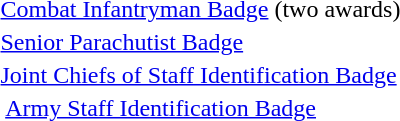<table>
<tr>
<td> <a href='#'>Combat Infantryman Badge</a> (two awards)</td>
</tr>
<tr>
<td> <a href='#'>Senior Parachutist Badge</a></td>
</tr>
<tr>
<td> <a href='#'>Joint Chiefs of Staff Identification Badge</a></td>
</tr>
<tr>
<td> <a href='#'>Army Staff Identification Badge</a></td>
</tr>
</table>
